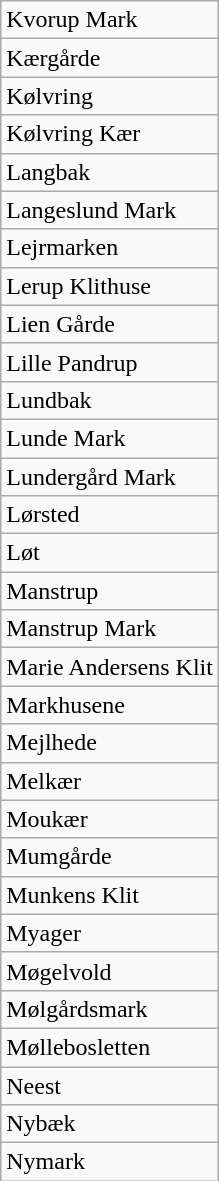<table class="wikitable" style="float:left; margin-right:1em">
<tr>
<td>Kvorup Mark</td>
</tr>
<tr>
<td>Kærgårde</td>
</tr>
<tr>
<td>Kølvring</td>
</tr>
<tr>
<td>Kølvring Kær</td>
</tr>
<tr>
<td>Langbak</td>
</tr>
<tr>
<td>Langeslund Mark</td>
</tr>
<tr>
<td>Lejrmarken</td>
</tr>
<tr>
<td>Lerup Klithuse</td>
</tr>
<tr>
<td>Lien Gårde</td>
</tr>
<tr>
<td>Lille Pandrup</td>
</tr>
<tr>
<td>Lundbak</td>
</tr>
<tr>
<td>Lunde Mark</td>
</tr>
<tr>
<td>Lundergård Mark</td>
</tr>
<tr>
<td>Lørsted</td>
</tr>
<tr>
<td>Løt</td>
</tr>
<tr>
<td>Manstrup</td>
</tr>
<tr>
<td>Manstrup Mark</td>
</tr>
<tr>
<td>Marie Andersens Klit</td>
</tr>
<tr>
<td>Markhusene</td>
</tr>
<tr>
<td>Mejlhede</td>
</tr>
<tr>
<td>Melkær</td>
</tr>
<tr>
<td>Moukær</td>
</tr>
<tr>
<td>Mumgårde</td>
</tr>
<tr>
<td>Munkens Klit</td>
</tr>
<tr>
<td>Myager</td>
</tr>
<tr>
<td>Møgelvold</td>
</tr>
<tr>
<td>Mølgårdsmark</td>
</tr>
<tr>
<td>Møllebosletten</td>
</tr>
<tr>
<td>Neest</td>
</tr>
<tr>
<td>Nybæk</td>
</tr>
<tr>
<td>Nymark</td>
</tr>
</table>
